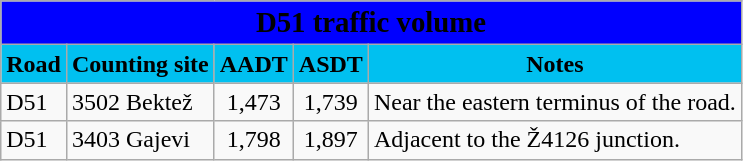<table class="wikitable">
<tr>
<td colspan=5 bgcolor=blue align=center style=margin-top:15><span><big><strong>D51 traffic volume</strong></big></span></td>
</tr>
<tr>
<td align=center bgcolor=00c0f0><strong>Road</strong></td>
<td align=center bgcolor=00c0f0><strong>Counting site</strong></td>
<td align=center bgcolor=00c0f0><strong>AADT</strong></td>
<td align=center bgcolor=00c0f0><strong>ASDT</strong></td>
<td align=center bgcolor=00c0f0><strong>Notes</strong></td>
</tr>
<tr>
<td> D51</td>
<td>3502 Bektež</td>
<td align=center>1,473</td>
<td align=center>1,739</td>
<td>Near the eastern terminus of the road.</td>
</tr>
<tr>
<td> D51</td>
<td>3403 Gajevi</td>
<td align=center>1,798</td>
<td align=center>1,897</td>
<td>Adjacent to the Ž4126 junction.</td>
</tr>
</table>
